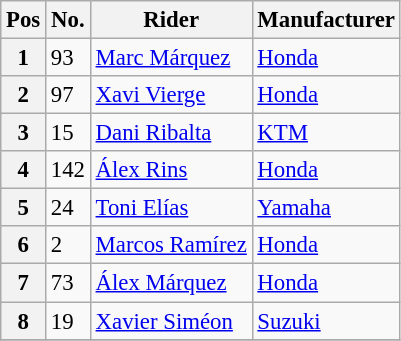<table class="wikitable" style="font-size:95%">
<tr>
<th>Pos</th>
<th>No.</th>
<th>Rider</th>
<th>Manufacturer</th>
</tr>
<tr>
<th>1</th>
<td>93</td>
<td> <a href='#'>Marc Márquez</a></td>
<td><a href='#'>Honda</a></td>
</tr>
<tr>
<th>2</th>
<td>97</td>
<td> <a href='#'>Xavi Vierge</a></td>
<td><a href='#'>Honda</a></td>
</tr>
<tr>
<th>3</th>
<td>15</td>
<td> <a href='#'>Dani Ribalta</a></td>
<td><a href='#'>KTM</a></td>
</tr>
<tr>
<th>4</th>
<td>142</td>
<td> <a href='#'>Álex Rins</a></td>
<td><a href='#'>Honda</a></td>
</tr>
<tr>
<th>5</th>
<td>24</td>
<td> <a href='#'>Toni Elías</a></td>
<td><a href='#'>Yamaha</a></td>
</tr>
<tr>
<th>6</th>
<td>2</td>
<td> <a href='#'>Marcos Ramírez</a></td>
<td><a href='#'>Honda</a></td>
</tr>
<tr>
<th>7</th>
<td>73</td>
<td> <a href='#'>Álex Márquez</a></td>
<td><a href='#'>Honda</a></td>
</tr>
<tr>
<th>8</th>
<td>19</td>
<td> <a href='#'>Xavier Siméon</a></td>
<td><a href='#'>Suzuki</a></td>
</tr>
<tr>
</tr>
</table>
